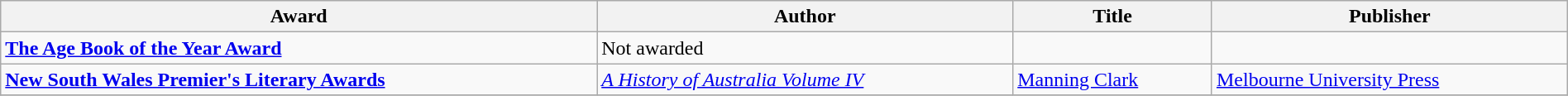<table class="wikitable" width=100%>
<tr>
<th>Award</th>
<th>Author</th>
<th>Title</th>
<th>Publisher</th>
</tr>
<tr>
<td><strong><a href='#'>The Age Book of the Year Award</a></strong></td>
<td>Not awarded</td>
<td></td>
<td></td>
</tr>
<tr>
<td><strong><a href='#'>New South Wales Premier's Literary Awards</a></strong></td>
<td><em><a href='#'>A History of Australia Volume IV</a></em></td>
<td><a href='#'>Manning Clark</a></td>
<td><a href='#'>Melbourne University Press</a></td>
</tr>
<tr>
</tr>
</table>
